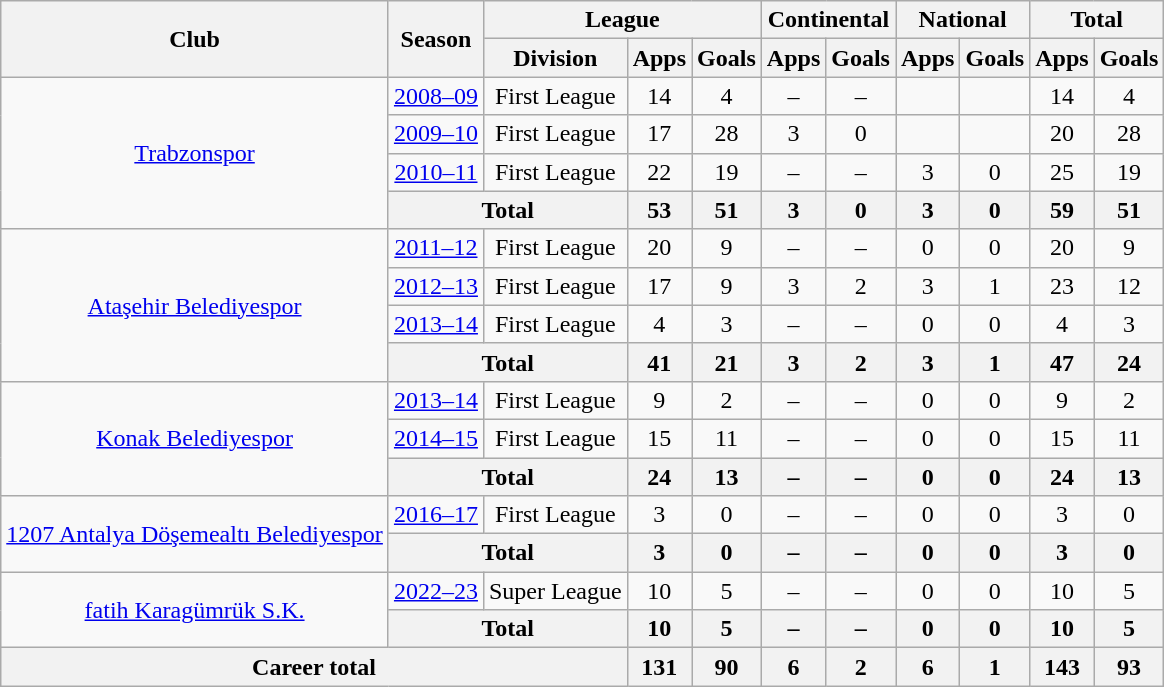<table class="wikitable" style="text-align: center;">
<tr>
<th rowspan=2>Club</th>
<th rowspan=2>Season</th>
<th colspan=3>League</th>
<th colspan=2>Continental</th>
<th colspan=2>National</th>
<th colspan=2>Total</th>
</tr>
<tr>
<th>Division</th>
<th>Apps</th>
<th>Goals</th>
<th>Apps</th>
<th>Goals</th>
<th>Apps</th>
<th>Goals</th>
<th>Apps</th>
<th>Goals</th>
</tr>
<tr>
<td rowspan=4><a href='#'>Trabzonspor</a></td>
<td><a href='#'>2008–09</a></td>
<td>First League</td>
<td>14</td>
<td>4</td>
<td>–</td>
<td>–</td>
<td></td>
<td></td>
<td>14</td>
<td>4</td>
</tr>
<tr>
<td><a href='#'>2009–10</a></td>
<td>First League</td>
<td>17</td>
<td>28</td>
<td>3</td>
<td>0</td>
<td></td>
<td></td>
<td>20</td>
<td>28</td>
</tr>
<tr>
<td><a href='#'>2010–11</a></td>
<td>First League</td>
<td>22</td>
<td>19</td>
<td>–</td>
<td>–</td>
<td>3</td>
<td>0</td>
<td>25</td>
<td>19</td>
</tr>
<tr>
<th colspan=2>Total</th>
<th>53</th>
<th>51</th>
<th>3</th>
<th>0</th>
<th>3</th>
<th>0</th>
<th>59</th>
<th>51</th>
</tr>
<tr>
<td rowspan=4><a href='#'>Ataşehir Belediyespor</a></td>
<td><a href='#'>2011–12</a></td>
<td>First League</td>
<td>20</td>
<td>9</td>
<td>–</td>
<td>–</td>
<td>0</td>
<td>0</td>
<td>20</td>
<td>9</td>
</tr>
<tr>
<td><a href='#'>2012–13</a></td>
<td>First League</td>
<td>17</td>
<td>9</td>
<td>3</td>
<td>2</td>
<td>3</td>
<td>1</td>
<td>23</td>
<td>12</td>
</tr>
<tr>
<td><a href='#'>2013–14</a></td>
<td>First League</td>
<td>4</td>
<td>3</td>
<td>–</td>
<td>–</td>
<td>0</td>
<td>0</td>
<td>4</td>
<td>3</td>
</tr>
<tr>
<th colspan=2>Total</th>
<th>41</th>
<th>21</th>
<th>3</th>
<th>2</th>
<th>3</th>
<th>1</th>
<th>47</th>
<th>24</th>
</tr>
<tr>
<td rowspan=3><a href='#'>Konak Belediyespor</a></td>
<td><a href='#'>2013–14</a></td>
<td>First League</td>
<td>9</td>
<td>2</td>
<td>–</td>
<td>–</td>
<td>0</td>
<td>0</td>
<td>9</td>
<td>2</td>
</tr>
<tr>
<td><a href='#'>2014–15</a></td>
<td>First League</td>
<td>15</td>
<td>11</td>
<td>–</td>
<td>–</td>
<td>0</td>
<td>0</td>
<td>15</td>
<td>11</td>
</tr>
<tr>
<th colspan=2>Total</th>
<th>24</th>
<th>13</th>
<th>–</th>
<th>–</th>
<th>0</th>
<th>0</th>
<th>24</th>
<th>13</th>
</tr>
<tr>
<td rowspan=2><a href='#'>1207 Antalya Döşemealtı Belediyespor</a></td>
<td><a href='#'>2016–17</a></td>
<td>First League</td>
<td>3</td>
<td>0</td>
<td>–</td>
<td>–</td>
<td>0</td>
<td>0</td>
<td>3</td>
<td>0</td>
</tr>
<tr>
<th colspan=2>Total</th>
<th>3</th>
<th>0</th>
<th>–</th>
<th>–</th>
<th>0</th>
<th>0</th>
<th>3</th>
<th>0</th>
</tr>
<tr>
<td rowspan=2><a href='#'>fatih Karagümrük S.K.</a></td>
<td><a href='#'>2022–23</a></td>
<td>Super League</td>
<td>10</td>
<td>5</td>
<td>–</td>
<td>–</td>
<td>0</td>
<td>0</td>
<td>10</td>
<td>5</td>
</tr>
<tr>
<th colspan=2>Total</th>
<th>10</th>
<th>5</th>
<th>–</th>
<th>–</th>
<th>0</th>
<th>0</th>
<th>10</th>
<th>5</th>
</tr>
<tr>
<th colspan=3>Career total</th>
<th>131</th>
<th>90</th>
<th>6</th>
<th>2</th>
<th>6</th>
<th>1</th>
<th>143</th>
<th>93</th>
</tr>
</table>
